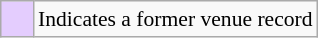<table class="wikitable" style="margin-left:auto; margin-right:auto; font-size:90%;">
<tr>
<td style="background-color:#E4CDFE; width:15px; text-align:center;"></td>
<td>Indicates a former venue record</td>
</tr>
</table>
